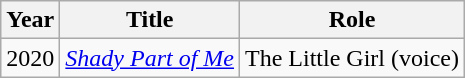<table class="wikitable sortable">
<tr>
<th>Year</th>
<th>Title</th>
<th>Role</th>
</tr>
<tr>
<td>2020</td>
<td><em><a href='#'>Shady Part of Me</a></em></td>
<td>The Little Girl (voice)</td>
</tr>
</table>
